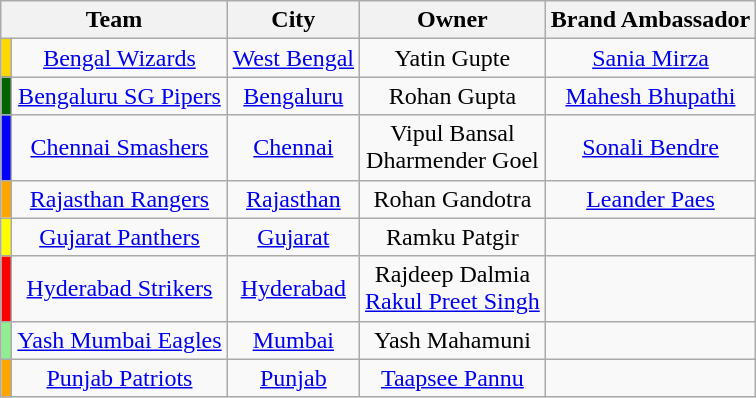<table class="wikitable sortable" style="text-align:center;">
<tr>
<th colspan=2>Team</th>
<th>City</th>
<th>Owner</th>
<th>Brand Ambassador</th>
</tr>
<tr>
<td style="background:gold;"></td>
<td><a href='#'>Bengal Wizards</a></td>
<td><a href='#'>West Bengal</a></td>
<td>Yatin Gupte</td>
<td><a href='#'>Sania Mirza</a></td>
</tr>
<tr>
<td style="background:darkgreen;"></td>
<td><a href='#'>Bengaluru SG Pipers</a></td>
<td><a href='#'>Bengaluru</a></td>
<td>Rohan Gupta</td>
<td><a href='#'>Mahesh Bhupathi</a></td>
</tr>
<tr>
<td style="background:blue;"></td>
<td><a href='#'>Chennai Smashers</a></td>
<td><a href='#'>Chennai</a></td>
<td>Vipul Bansal<br>Dharmender Goel</td>
<td><a href='#'>Sonali Bendre</a></td>
</tr>
<tr>
<td style="background:orange;"></td>
<td><a href='#'>Rajasthan Rangers</a></td>
<td><a href='#'>Rajasthan</a></td>
<td>Rohan Gandotra</td>
<td><a href='#'>Leander Paes</a></td>
</tr>
<tr>
<td style="background:yellow;"></td>
<td><a href='#'>Gujarat Panthers</a></td>
<td><a href='#'>Gujarat</a></td>
<td>Ramku Patgir</td>
<td></td>
</tr>
<tr>
<td style="background:red;"></td>
<td><a href='#'>Hyderabad Strikers</a></td>
<td><a href='#'>Hyderabad</a></td>
<td>Rajdeep Dalmia<br><a href='#'>Rakul Preet Singh</a></td>
<td></td>
</tr>
<tr>
<td style="background:lightgreen;"></td>
<td><a href='#'>Yash Mumbai Eagles</a></td>
<td><a href='#'>Mumbai</a></td>
<td>Yash Mahamuni</td>
<td></td>
</tr>
<tr>
<td style="background:orange;"></td>
<td><a href='#'>Punjab Patriots</a></td>
<td><a href='#'>Punjab</a></td>
<td><a href='#'>Taapsee Pannu</a></td>
<td></td>
</tr>
</table>
